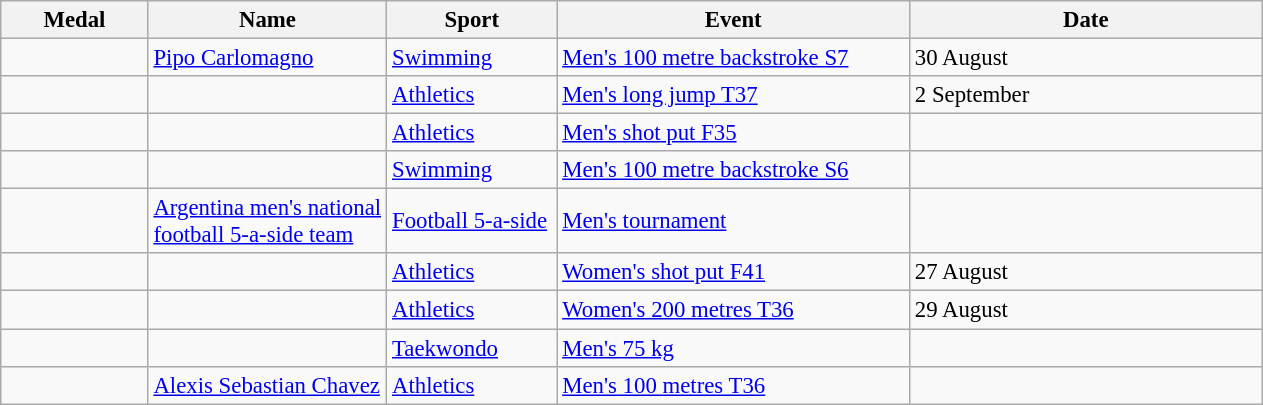<table class="wikitable sortable" style="font-size:95%">
<tr>
<th style="width:6em">Medal</th>
<th style="width:10em">Name</th>
<th style="width:7em">Sport</th>
<th style="width:15em">Event</th>
<th style="width:15em">Date</th>
</tr>
<tr>
<td></td>
<td><a href='#'>Pipo Carlomagno</a></td>
<td><a href='#'>Swimming</a></td>
<td><a href='#'>Men's 100 metre backstroke S7</a></td>
<td>30 August</td>
</tr>
<tr>
<td></td>
<td></td>
<td><a href='#'>Athletics</a></td>
<td><a href='#'>Men's long jump T37</a></td>
<td>2 September</td>
</tr>
<tr>
<td></td>
<td></td>
<td><a href='#'>Athletics</a></td>
<td><a href='#'>Men's shot put F35</a></td>
<td></td>
</tr>
<tr>
<td></td>
<td></td>
<td><a href='#'>Swimming</a></td>
<td><a href='#'>Men's 100 metre backstroke S6</a></td>
<td></td>
</tr>
<tr>
<td></td>
<td><a href='#'>Argentina men's national football 5-a-side team</a><br></td>
<td><a href='#'>Football 5-a-side</a></td>
<td><a href='#'>Men's tournament</a></td>
<td></td>
</tr>
<tr>
<td></td>
<td></td>
<td><a href='#'>Athletics</a></td>
<td><a href='#'>Women's shot put F41</a></td>
<td>27 August</td>
</tr>
<tr>
<td></td>
<td></td>
<td><a href='#'>Athletics</a></td>
<td><a href='#'>Women's 200 metres T36</a></td>
<td>29 August</td>
</tr>
<tr>
<td></td>
<td></td>
<td><a href='#'>Taekwondo</a></td>
<td><a href='#'>Men's 75 kg</a></td>
<td></td>
</tr>
<tr>
<td></td>
<td><a href='#'>Alexis Sebastian Chavez</a></td>
<td><a href='#'>Athletics</a></td>
<td><a href='#'>Men's 100 metres T36</a></td>
<td></td>
</tr>
</table>
